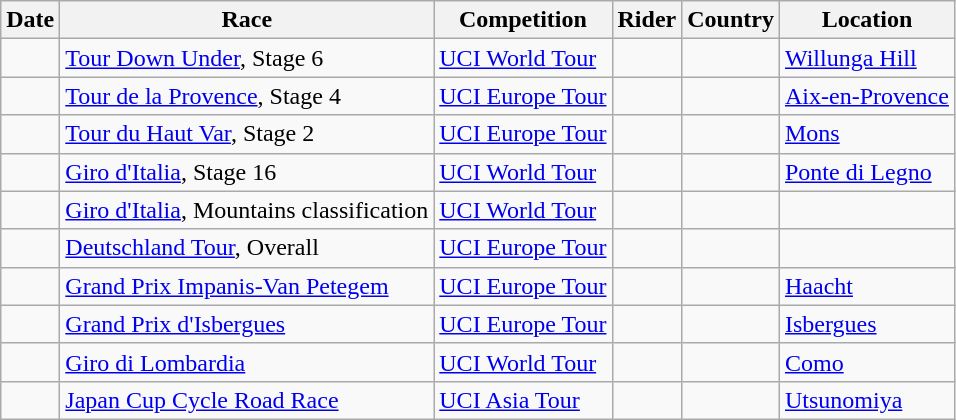<table class="wikitable sortable">
<tr>
<th>Date</th>
<th>Race</th>
<th>Competition</th>
<th>Rider</th>
<th>Country</th>
<th>Location</th>
</tr>
<tr>
<td></td>
<td><a href='#'>Tour Down Under</a>, Stage 6</td>
<td><a href='#'>UCI World Tour</a></td>
<td></td>
<td></td>
<td><a href='#'>Willunga Hill</a></td>
</tr>
<tr>
<td></td>
<td><a href='#'>Tour de la Provence</a>, Stage 4</td>
<td><a href='#'>UCI Europe Tour</a></td>
<td></td>
<td></td>
<td><a href='#'>Aix-en-Provence</a></td>
</tr>
<tr>
<td></td>
<td><a href='#'>Tour du Haut Var</a>, Stage 2</td>
<td><a href='#'>UCI Europe Tour</a></td>
<td></td>
<td></td>
<td><a href='#'>Mons</a></td>
</tr>
<tr>
<td></td>
<td><a href='#'>Giro d'Italia</a>, Stage 16</td>
<td><a href='#'>UCI World Tour</a></td>
<td></td>
<td></td>
<td><a href='#'>Ponte di Legno</a></td>
</tr>
<tr>
<td></td>
<td><a href='#'>Giro d'Italia</a>, Mountains classification</td>
<td><a href='#'>UCI World Tour</a></td>
<td></td>
<td></td>
<td></td>
</tr>
<tr>
<td></td>
<td><a href='#'>Deutschland Tour</a>, Overall</td>
<td><a href='#'>UCI Europe Tour</a></td>
<td></td>
<td></td>
<td></td>
</tr>
<tr>
<td></td>
<td><a href='#'>Grand Prix Impanis-Van Petegem</a></td>
<td><a href='#'>UCI Europe Tour</a></td>
<td></td>
<td></td>
<td><a href='#'>Haacht</a></td>
</tr>
<tr>
<td></td>
<td><a href='#'>Grand Prix d'Isbergues</a></td>
<td><a href='#'>UCI Europe Tour</a></td>
<td></td>
<td></td>
<td><a href='#'>Isbergues</a></td>
</tr>
<tr>
<td></td>
<td><a href='#'>Giro di Lombardia</a></td>
<td><a href='#'>UCI World Tour</a></td>
<td></td>
<td></td>
<td><a href='#'>Como</a></td>
</tr>
<tr>
<td></td>
<td><a href='#'>Japan Cup Cycle Road Race</a></td>
<td><a href='#'>UCI Asia Tour</a></td>
<td></td>
<td></td>
<td><a href='#'>Utsunomiya</a></td>
</tr>
</table>
